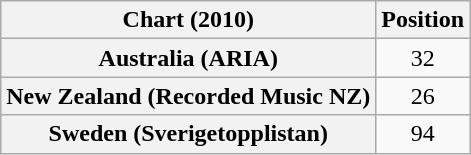<table class="wikitable sortable plainrowheaders" style="text-align:center;">
<tr>
<th scope="col">Chart (2010)</th>
<th scope="col">Position</th>
</tr>
<tr>
<th scope="row">Australia (ARIA)</th>
<td>32</td>
</tr>
<tr>
<th scope="row">New Zealand (Recorded Music NZ)</th>
<td>26</td>
</tr>
<tr>
<th scope="row">Sweden (Sverigetopplistan)</th>
<td>94</td>
</tr>
</table>
